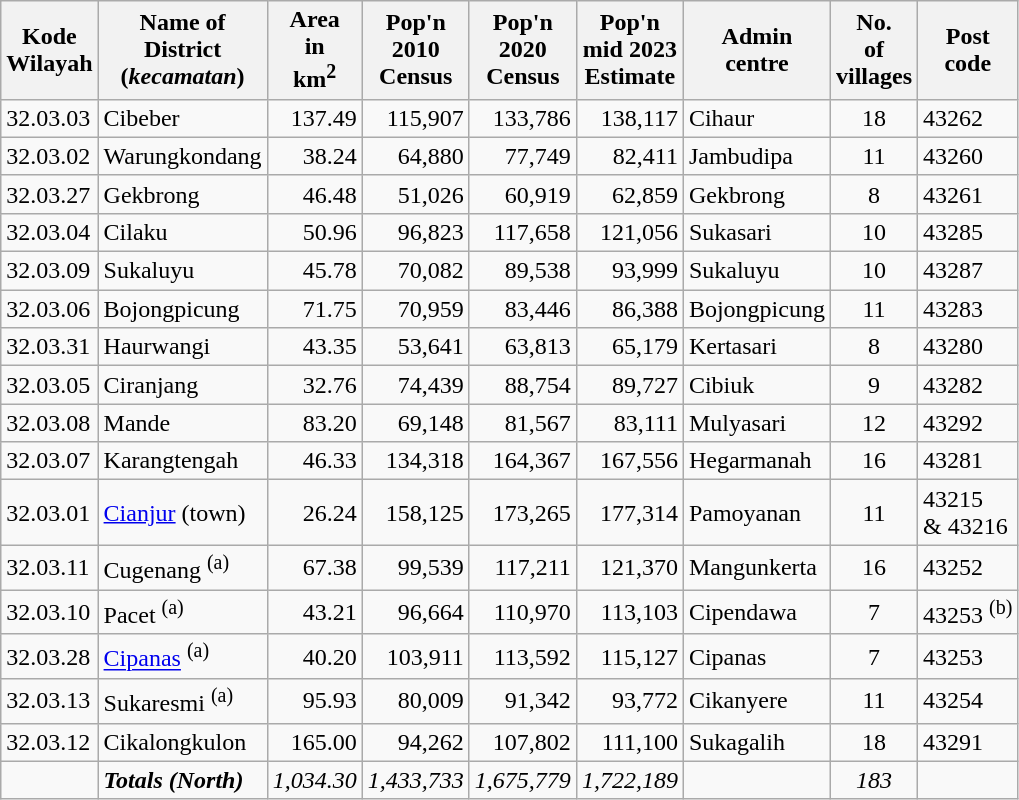<table class="wikitable">
<tr>
<th>Kode <br>Wilayah</th>
<th>Name of<br>District<br>(<em>kecamatan</em>)</th>
<th>Area <br>in<br>km<sup>2</sup></th>
<th>Pop'n <br>2010<br>Census</th>
<th>Pop'n <br>2020 <br>Census</th>
<th>Pop'n <br>mid 2023 <br>Estimate</th>
<th>Admin<br> centre</th>
<th>No.<br>of<br>villages</th>
<th>Post<br>code</th>
</tr>
<tr>
<td>32.03.03</td>
<td>Cibeber </td>
<td align="right">137.49</td>
<td align="right">115,907</td>
<td align="right">133,786</td>
<td align="right">138,117</td>
<td>Cihaur</td>
<td align="center">18</td>
<td>43262</td>
</tr>
<tr>
<td>32.03.02</td>
<td>Warungkondang </td>
<td align="right">38.24</td>
<td align="right">64,880</td>
<td align="right">77,749</td>
<td align="right">82,411</td>
<td>Jambudipa</td>
<td align="center">11</td>
<td>43260</td>
</tr>
<tr>
<td>32.03.27</td>
<td>Gekbrong </td>
<td align="right">46.48</td>
<td align="right">51,026</td>
<td align="right">60,919</td>
<td align="right">62,859</td>
<td>Gekbrong</td>
<td align="center">8</td>
<td>43261</td>
</tr>
<tr>
<td>32.03.04</td>
<td>Cilaku </td>
<td align="right">50.96</td>
<td align="right">96,823</td>
<td align="right">117,658</td>
<td align="right">121,056</td>
<td>Sukasari</td>
<td align="center">10</td>
<td>43285</td>
</tr>
<tr>
<td>32.03.09</td>
<td>Sukaluyu </td>
<td align="right">45.78</td>
<td align="right">70,082</td>
<td align="right">89,538</td>
<td align="right">93,999</td>
<td>Sukaluyu</td>
<td align="center">10</td>
<td>43287</td>
</tr>
<tr>
<td>32.03.06</td>
<td>Bojongpicung </td>
<td align="right">71.75</td>
<td align="right">70,959</td>
<td align="right">83,446</td>
<td align="right">86,388</td>
<td>Bojongpicung</td>
<td align="center">11</td>
<td>43283</td>
</tr>
<tr>
<td>32.03.31</td>
<td>Haurwangi </td>
<td align="right">43.35</td>
<td align="right">53,641</td>
<td align="right">63,813</td>
<td align="right">65,179</td>
<td>Kertasari</td>
<td align="center">8</td>
<td>43280</td>
</tr>
<tr>
<td>32.03.05</td>
<td>Ciranjang </td>
<td align="right">32.76</td>
<td align="right">74,439</td>
<td align="right">88,754</td>
<td align="right">89,727</td>
<td>Cibiuk</td>
<td align="center">9</td>
<td>43282</td>
</tr>
<tr>
<td>32.03.08</td>
<td>Mande </td>
<td align="right">83.20</td>
<td align="right">69,148</td>
<td align="right">81,567</td>
<td align="right">83,111</td>
<td>Mulyasari</td>
<td align="center">12</td>
<td>43292</td>
</tr>
<tr>
<td>32.03.07</td>
<td>Karangtengah </td>
<td align="right">46.33</td>
<td align="right">134,318</td>
<td align="right">164,367</td>
<td align="right">167,556</td>
<td>Hegarmanah</td>
<td align="center">16</td>
<td>43281</td>
</tr>
<tr>
<td>32.03.01</td>
<td><a href='#'>Cianjur</a> (town) </td>
<td align="right">26.24</td>
<td align="right">158,125</td>
<td align="right">173,265</td>
<td align="right">177,314</td>
<td>Pamoyanan</td>
<td align="center">11</td>
<td>43215<br>& 43216</td>
</tr>
<tr>
<td>32.03.11</td>
<td>Cugenang <sup>(a)</sup> </td>
<td align="right">67.38</td>
<td align="right">99,539</td>
<td align="right">117,211</td>
<td align="right">121,370</td>
<td>Mangunkerta</td>
<td align="center">16</td>
<td>43252</td>
</tr>
<tr>
<td>32.03.10</td>
<td>Pacet <sup>(a)</sup> </td>
<td align="right">43.21</td>
<td align="right">96,664</td>
<td align="right">110,970</td>
<td align="right">113,103</td>
<td>Cipendawa</td>
<td align="center">7</td>
<td>43253 <sup>(b)</sup></td>
</tr>
<tr>
<td>32.03.28</td>
<td><a href='#'>Cipanas</a> <sup>(a)</sup> </td>
<td align="right">40.20</td>
<td align="right">103,911</td>
<td align="right">113,592</td>
<td align="right">115,127</td>
<td>Cipanas</td>
<td align="center">7</td>
<td>43253</td>
</tr>
<tr>
<td>32.03.13</td>
<td>Sukaresmi <sup>(a)</sup> </td>
<td align="right">95.93</td>
<td align="right">80,009</td>
<td align="right">91,342</td>
<td align="right">93,772</td>
<td>Cikanyere</td>
<td align="center">11</td>
<td>43254</td>
</tr>
<tr>
<td>32.03.12</td>
<td>Cikalongkulon </td>
<td align="right">165.00</td>
<td align="right">94,262</td>
<td align="right">107,802</td>
<td align="right">111,100</td>
<td>Sukagalih</td>
<td align="center">18</td>
<td>43291</td>
</tr>
<tr>
<td></td>
<td><strong><em>Totals (North)</em></strong></td>
<td align="right"><em>1,034.30</em></td>
<td align="right"><em>1,433,733</em></td>
<td align="right"><em>1,675,779</em></td>
<td align="right"><em>1,722,189</em></td>
<td></td>
<td align="center"><em>183</em></td>
<td></td>
</tr>
</table>
